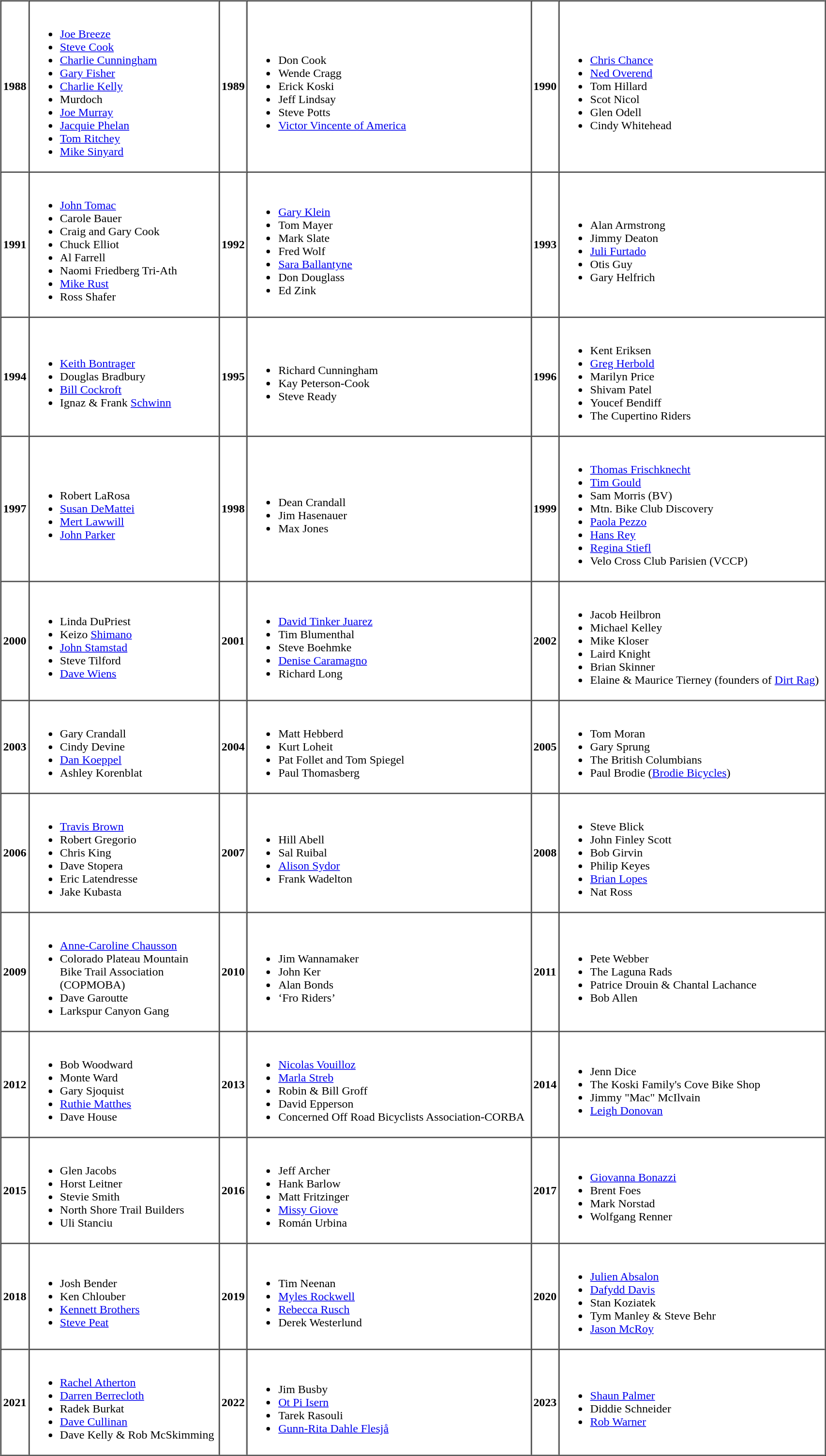<table | width=90% border=1 cellpadding=2 cellspacing=0>
<tr>
<th><strong>1988</strong></th>
<td><br><ul><li><a href='#'>Joe Breeze</a></li><li><a href='#'>Steve Cook</a></li><li><a href='#'>Charlie Cunningham</a></li><li><a href='#'>Gary Fisher</a></li><li><a href='#'>Charlie Kelly</a></li><li>Murdoch</li><li><a href='#'>Joe Murray</a></li><li><a href='#'>Jacquie Phelan</a></li><li><a href='#'>Tom Ritchey</a></li><li><a href='#'>Mike Sinyard</a></li></ul></td>
<th><strong>1989</strong></th>
<td><br><ul><li>Don Cook</li><li>Wende Cragg</li><li>Erick Koski</li><li>Jeff Lindsay</li><li>Steve Potts</li><li><a href='#'>Victor Vincente of America</a></li></ul></td>
<th><strong>1990</strong></th>
<td><br><ul><li><a href='#'>Chris Chance</a></li><li><a href='#'>Ned Overend</a></li><li>Tom Hillard</li><li>Scot Nicol</li><li>Glen Odell</li><li>Cindy Whitehead</li></ul></td>
</tr>
<tr>
<th><strong>1991</strong></th>
<td><br><ul><li><a href='#'>John Tomac</a></li><li>Carole Bauer</li><li>Craig and Gary Cook</li><li>Chuck Elliot</li><li>Al Farrell</li><li>Naomi Friedberg Tri-Ath</li><li><a href='#'>Mike Rust</a></li><li>Ross Shafer</li></ul></td>
<th><strong>1992</strong></th>
<td><br><ul><li><a href='#'>Gary Klein</a></li><li>Tom Mayer</li><li>Mark Slate</li><li>Fred Wolf</li><li><a href='#'>Sara Ballantyne</a></li><li>Don Douglass</li><li>Ed Zink</li></ul></td>
<th><strong>1993</strong></th>
<td><br><ul><li>Alan Armstrong</li><li>Jimmy Deaton</li><li><a href='#'>Juli Furtado</a></li><li>Otis Guy</li><li>Gary Helfrich</li></ul></td>
</tr>
<tr>
<th><strong>1994</strong></th>
<td><br><ul><li><a href='#'>Keith Bontrager</a></li><li>Douglas Bradbury</li><li><a href='#'>Bill Cockroft</a></li><li>Ignaz & Frank <a href='#'>Schwinn</a></li></ul></td>
<th><strong>1995</strong></th>
<td><br><ul><li>Richard Cunningham</li><li>Kay Peterson-Cook</li><li>Steve Ready</li></ul></td>
<th><strong>1996</strong></th>
<td><br><ul><li>Kent Eriksen</li><li><a href='#'>Greg Herbold</a></li><li>Marilyn Price</li><li>Shivam Patel</li><li>Youcef Bendiff</li><li>The Cupertino Riders</li></ul></td>
</tr>
<tr>
<th><strong>1997</strong></th>
<td><br><ul><li>Robert LaRosa</li><li><a href='#'>Susan DeMattei</a></li><li><a href='#'>Mert Lawwill</a></li><li><a href='#'>John Parker</a></li></ul></td>
<th><strong>1998</strong></th>
<td><br><ul><li>Dean Crandall</li><li>Jim Hasenauer</li><li>Max Jones</li></ul></td>
<th><strong>1999</strong></th>
<td><br><ul><li><a href='#'>Thomas Frischknecht</a></li><li><a href='#'>Tim Gould</a></li><li>Sam Morris (BV)</li><li>Mtn. Bike Club Discovery</li><li><a href='#'>Paola Pezzo</a></li><li><a href='#'>Hans Rey</a></li><li><a href='#'>Regina Stiefl</a></li><li>Velo Cross Club Parisien (VCCP)</li></ul></td>
</tr>
<tr>
<th><strong>2000</strong></th>
<td><br><ul><li>Linda DuPriest</li><li>Keizo <a href='#'>Shimano</a></li><li><a href='#'>John Stamstad</a></li><li>Steve Tilford</li><li><a href='#'>Dave Wiens</a></li></ul></td>
<th><strong>2001</strong></th>
<td><br><ul><li><a href='#'>David Tinker Juarez</a></li><li>Tim Blumenthal</li><li>Steve Boehmke</li><li><a href='#'>Denise Caramagno</a></li><li>Richard Long</li></ul></td>
<th><strong>2002</strong></th>
<td><br><ul><li>Jacob Heilbron</li><li>Michael Kelley</li><li>Mike Kloser</li><li>Laird Knight</li><li>Brian Skinner</li><li>Elaine & Maurice Tierney (founders of <a href='#'>Dirt Rag</a>)</li></ul></td>
</tr>
<tr>
<th><strong>2003</strong></th>
<td><br><ul><li>Gary Crandall</li><li>Cindy Devine</li><li><a href='#'>Dan Koeppel</a></li><li>Ashley Korenblat</li></ul></td>
<th><strong>2004</strong></th>
<td><br><ul><li>Matt Hebberd</li><li>Kurt Loheit</li><li>Pat Follet and Tom Spiegel</li><li>Paul Thomasberg</li></ul></td>
<th><strong>2005</strong></th>
<td><br><ul><li>Tom Moran</li><li>Gary Sprung</li><li>The British Columbians</li><li>Paul Brodie (<a href='#'>Brodie Bicycles</a>)</li></ul></td>
</tr>
<tr>
<th><strong>2006</strong></th>
<td><br><ul><li><a href='#'>Travis Brown</a></li><li>Robert Gregorio</li><li>Chris King</li><li>Dave Stopera</li><li>Eric Latendresse</li><li>Jake Kubasta</li></ul></td>
<th><strong>2007</strong></th>
<td><br><ul><li>Hill Abell</li><li>Sal Ruibal</li><li><a href='#'>Alison Sydor</a></li><li>Frank Wadelton</li></ul></td>
<th><strong>2008</strong></th>
<td><br><ul><li>Steve Blick</li><li>John Finley Scott</li><li>Bob Girvin</li><li>Philip Keyes</li><li><a href='#'>Brian Lopes</a></li><li>Nat Ross</li></ul></td>
</tr>
<tr>
<th><strong>2009</strong></th>
<td><br><ul><li><a href='#'>Anne-Caroline Chausson</a></li><li>Colorado Plateau Mountain<br>Bike Trail Association<br>(COPMOBA)</li><li>Dave Garoutte</li><li>Larkspur Canyon Gang</li></ul></td>
<th><strong>2010</strong></th>
<td><br><ul><li>Jim Wannamaker</li><li>John Ker</li><li>Alan Bonds</li><li>‘Fro Riders’</li></ul></td>
<th><strong>2011</strong></th>
<td><br><ul><li>Pete Webber</li><li>The Laguna Rads</li><li>Patrice Drouin & Chantal Lachance</li><li>Bob Allen</li></ul></td>
</tr>
<tr>
<th><strong>2012</strong></th>
<td><br><ul><li>Bob Woodward</li><li>Monte Ward</li><li>Gary Sjoquist</li><li><a href='#'>Ruthie Matthes</a></li><li>Dave House</li></ul></td>
<th><strong>2013</strong></th>
<td><br><ul><li><a href='#'>Nicolas Vouilloz</a></li><li><a href='#'>Marla Streb</a></li><li>Robin & Bill Groff</li><li>David Epperson</li><li>Concerned Off Road Bicyclists Association-CORBA</li></ul></td>
<th><strong>2014</strong></th>
<td><br><ul><li>Jenn Dice</li><li>The Koski Family's Cove Bike Shop</li><li>Jimmy "Mac" McIlvain</li><li><a href='#'>Leigh Donovan</a></li></ul></td>
</tr>
<tr>
<th><strong>2015</strong></th>
<td><br><ul><li>Glen Jacobs</li><li>Horst Leitner</li><li>Stevie Smith</li><li>North Shore Trail Builders</li><li>Uli Stanciu</li></ul></td>
<th><strong>2016</strong></th>
<td><br><ul><li>Jeff Archer</li><li>Hank Barlow</li><li>Matt Fritzinger</li><li><a href='#'>Missy Giove</a></li><li>Román Urbina</li></ul></td>
<th><strong>2017</strong></th>
<td><br><ul><li><a href='#'>Giovanna Bonazzi</a></li><li>Brent Foes</li><li>Mark Norstad</li><li>Wolfgang Renner</li></ul></td>
</tr>
<tr>
<th><strong>2018</strong></th>
<td><br><ul><li>Josh Bender</li><li>Ken Chlouber</li><li><a href='#'>Kennett Brothers</a></li><li><a href='#'>Steve Peat</a></li></ul></td>
<th><strong>2019</strong></th>
<td><br><ul><li>Tim Neenan</li><li><a href='#'>Myles Rockwell</a></li><li><a href='#'>Rebecca Rusch</a></li><li>Derek Westerlund</li></ul></td>
<th><strong>2020</strong></th>
<td><br><ul><li><a href='#'>Julien Absalon</a></li><li><a href='#'>Dafydd Davis</a></li><li>Stan Koziatek</li><li>Tym Manley & Steve Behr</li><li><a href='#'>Jason McRoy</a></li></ul></td>
</tr>
<tr>
<th><strong>2021</strong></th>
<td><br><ul><li><a href='#'>Rachel Atherton</a></li><li><a href='#'>Darren Berrecloth</a></li><li>Radek Burkat</li><li><a href='#'>Dave Cullinan</a></li><li>Dave Kelly & Rob McSkimming</li></ul></td>
<th>2022</th>
<td><br><ul><li>Jim Busby</li><li><a href='#'>Ot Pi Isern</a></li><li>Tarek Rasouli</li><li><a href='#'>Gunn-Rita Dahle Flesjå</a></li></ul></td>
<th>2023</th>
<td><br><ul><li><a href='#'>Shaun Palmer</a></li><li>Diddie Schneider</li><li><a href='#'>Rob Warner</a></li></ul></td>
</tr>
</table>
